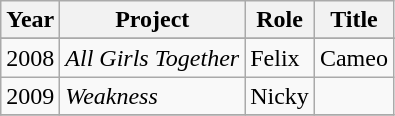<table class="wikitable sortable">
<tr>
<th>Year</th>
<th>Project</th>
<th>Role</th>
<th>Title</th>
</tr>
<tr>
</tr>
<tr>
<td>2008</td>
<td><em>All Girls Together</em></td>
<td>Felix</td>
<td>Cameo</td>
</tr>
<tr>
<td>2009</td>
<td><em>Weakness</em></td>
<td>Nicky</td>
<td></td>
</tr>
<tr>
</tr>
</table>
